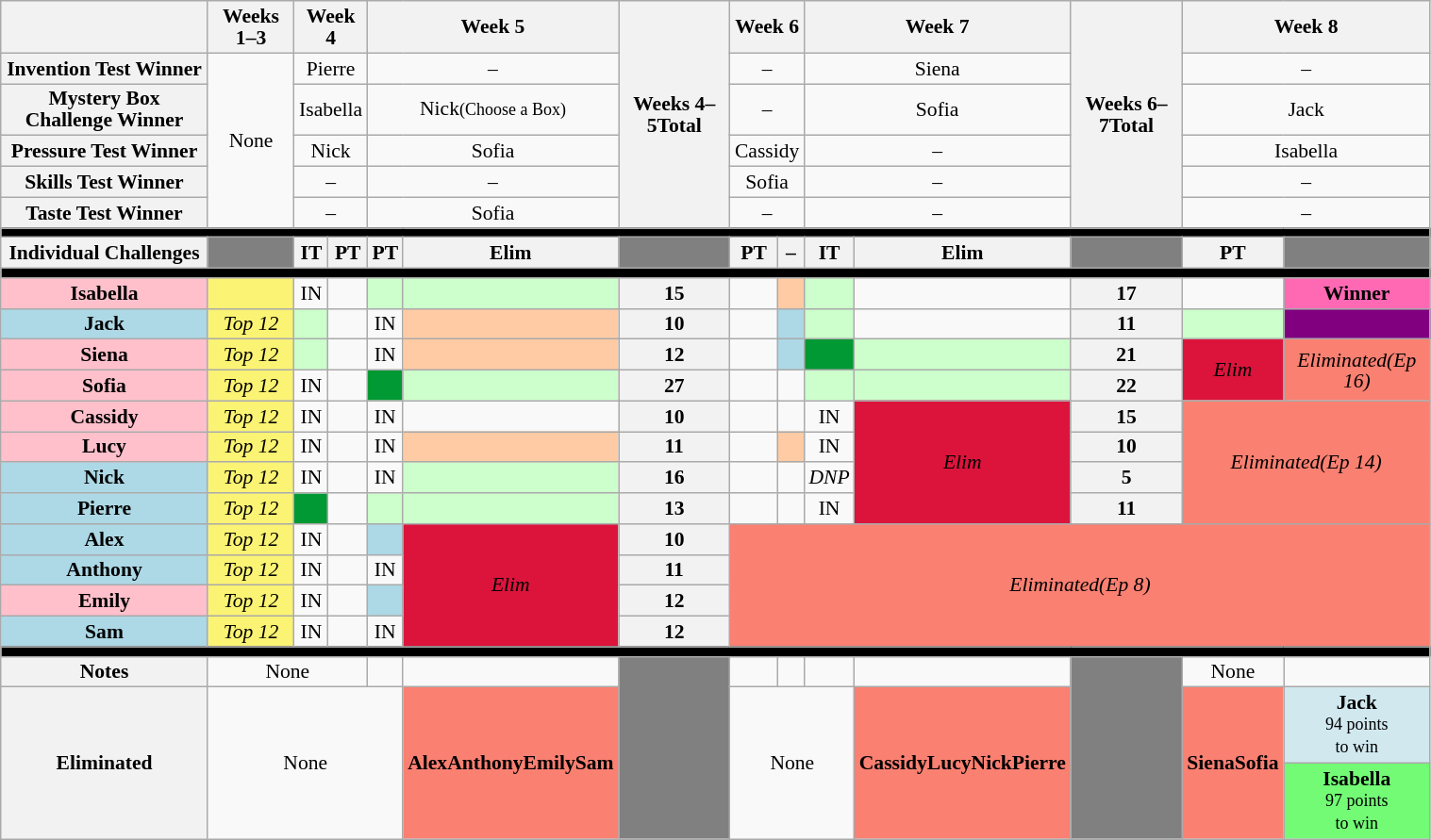<table class="wikitable" style="text-align:center; width:80%; font-size:90%; line-height:15px">
<tr>
<th></th>
<th>Weeks 1–3</th>
<th colspan=2>Week 4</th>
<th colspan=2>Week 5</th>
<th rowspan=6>Weeks 4–5Total</th>
<th colspan=2>Week 6</th>
<th colspan=2>Week 7</th>
<th rowspan=6>Weeks 6–7Total</th>
<th colspan=2>Week 8</th>
</tr>
<tr>
<th>Invention Test Winner</th>
<td rowspan=5>None</td>
<td colspan=2>Pierre</td>
<td colspan=2>–</td>
<td colspan=2>–</td>
<td colspan=2>Siena</td>
<td colspan=2>–</td>
</tr>
<tr>
<th>Mystery Box Challenge Winner</th>
<td colspan=2>Isabella</td>
<td colspan=2>Nick<small>(Choose a Box)</small></td>
<td colspan=2>–</td>
<td colspan=2>Sofia</td>
<td colspan=2>Jack</td>
</tr>
<tr>
<th>Pressure Test Winner</th>
<td colspan=2>Nick</td>
<td colspan=2>Sofia</td>
<td colspan=2>Cassidy</td>
<td colspan=2>–</td>
<td colspan=2>Isabella</td>
</tr>
<tr>
<th>Skills Test Winner</th>
<td colspan=2>–</td>
<td colspan=2>–</td>
<td colspan=2>Sofia</td>
<td colspan=2>–</td>
<td colspan=2>–</td>
</tr>
<tr>
<th>Taste Test Winner</th>
<td colspan=2>–</td>
<td colspan=2>Sofia</td>
<td colspan=2>–</td>
<td colspan=2>–</td>
<td colspan=2>–</td>
</tr>
<tr>
<td bgcolor="black" colspan=14></td>
</tr>
<tr>
<th>Individual Challenges</th>
<td bgcolor="gray"></td>
<th>IT</th>
<th>PT</th>
<th>PT</th>
<th>Elim</th>
<td bgcolor="gray"></td>
<th>PT</th>
<th>–</th>
<th>IT</th>
<th>Elim</th>
<td bgcolor="gray"></td>
<th>PT</th>
<td bgcolor="gray"></td>
</tr>
<tr>
<td bgcolor="black" colspan=14></td>
</tr>
<tr>
<th style="background:pink">Isabella</th>
<td bgcolor=#FBF373></td>
<td>IN</td>
<td></td>
<td style="background:#CCFFCC;"></td>
<td style="background:#CCFFCC;"></td>
<th>15</th>
<td></td>
<td style="background:#FFCBA4;"></td>
<td style="background:#CCFFCC;"></td>
<td></td>
<th>17</th>
<td></td>
<td bgcolor="hotpink"><strong>Winner</strong></td>
</tr>
<tr>
<th style="background:lightblue">Jack</th>
<td bgcolor=#FBF373><em>Top 12</em></td>
<td style="background:#CCFFCC;"></td>
<td></td>
<td>IN</td>
<td style="background:#FFCBA4;"></td>
<th>10</th>
<td></td>
<td style="background:lightblue;"></td>
<td style="background:#CCFFCC;"></td>
<td></td>
<th>11</th>
<td style="background:#CCFFCC;"></td>
<td style="background:PURPLE;"></td>
</tr>
<tr>
<th style="background:pink">Siena</th>
<td bgcolor=#FBF373><em>Top 12</em></td>
<td style="background:#CCFFCC;"></td>
<td></td>
<td>IN</td>
<td style="background:#FFCBA4;"></td>
<th>12</th>
<td></td>
<td style="background:lightblue;"></td>
<td style="background:#093;"><span> </span></td>
<td style="background:#CCFFCC;"></td>
<th>21</th>
<td rowspan="2" bgcolor="crimson"><em>Elim</em></td>
<td rowspan="2" bgcolor=#FA8072><em>Eliminated(Ep 16)</em></td>
</tr>
<tr>
<th style="background:pink">Sofia</th>
<td bgcolor=#FBF373><em>Top 12</em></td>
<td>IN</td>
<td></td>
<td style="background:#093;"><span> </span></td>
<td style="background:#CCFFCC;"></td>
<th>27</th>
<td></td>
<td></td>
<td style="background:#CCFFCC;"></td>
<td style="background:#CCFFCC;"></td>
<th>22</th>
</tr>
<tr>
<th style="background:pink">Cassidy</th>
<td bgcolor=#FBF373><em>Top 12</em></td>
<td>IN</td>
<td></td>
<td>IN</td>
<td></td>
<th>10</th>
<td></td>
<td></td>
<td>IN</td>
<td rowspan="4" bgcolor="crimson"><em>Elim</em></td>
<th>15</th>
<td rowspan="4" bgcolor=#FA8072 colspan=2><em>Eliminated(Ep 14)</em></td>
</tr>
<tr>
<th style="background:pink">Lucy</th>
<td bgcolor=#FBF373><em>Top 12</em></td>
<td>IN</td>
<td></td>
<td>IN</td>
<td style="background:#FFCBA4;"></td>
<th>11</th>
<td></td>
<td style="background:#FFCBA4;"></td>
<td>IN</td>
<th>10</th>
</tr>
<tr>
<th style="background:lightblue">Nick</th>
<td bgcolor=#FBF373><em>Top 12</em></td>
<td>IN</td>
<td></td>
<td>IN</td>
<td style="background:#CCFFCC;"></td>
<th>16</th>
<td></td>
<td></td>
<td><em>DNP</em></td>
<th>5</th>
</tr>
<tr>
<th style="background:lightblue">Pierre</th>
<td bgcolor=#FBF373><em>Top 12</em></td>
<td style="background:#093;"><span> </span></td>
<td></td>
<td style="background:#CCFFCC;"></td>
<td style="background:#CCFFCC;"></td>
<th>13</th>
<td></td>
<td></td>
<td>IN</td>
<th>11</th>
</tr>
<tr>
<th style="background:lightblue">Alex</th>
<td bgcolor=#FBF373><em>Top 12</em></td>
<td>IN</td>
<td></td>
<td style="background:lightblue;"></td>
<td rowspan="4" bgcolor="crimson"><em>Elim</em></td>
<th>10</th>
<td rowspan="4" bgcolor=#FA8072 colspan=7><em>Eliminated(Ep 8)</em></td>
</tr>
<tr>
<th style="background:lightblue">Anthony</th>
<td bgcolor=#FBF373><em>Top 12</em></td>
<td>IN</td>
<td></td>
<td>IN</td>
<th>11</th>
</tr>
<tr>
<th style="background:pink">Emily</th>
<td bgcolor=#FBF373><em>Top 12</em></td>
<td>IN</td>
<td></td>
<td style="background:lightblue;"></td>
<th>12</th>
</tr>
<tr>
<th style="background:lightblue">Sam</th>
<td bgcolor=#FBF373><em>Top 12</em></td>
<td>IN</td>
<td></td>
<td>IN</td>
<th>12</th>
</tr>
<tr>
<td bgcolor="black" colspan=20></td>
</tr>
<tr>
<th>Notes</th>
<td colspan=3>None</td>
<td><br></td>
<td></td>
<td bgcolor="gray" rowspan=3></td>
<td></td>
<td></td>
<td></td>
<td></td>
<td bgcolor="gray" rowspan=3></td>
<td>None</td>
<td></td>
</tr>
<tr>
<th rowspan=2>Eliminated</th>
<td colspan=4 rowspan=2>None</td>
<td bgcolor=#FA8072 rowspan=2><strong>Alex</strong><strong>Anthony</strong><strong>Emily</strong><strong>Sam</strong></td>
<td colspan=3 rowspan=2>None</td>
<td bgcolor=#FA8072 rowspan=2><strong>Cassidy</strong><strong>Lucy</strong><strong>Nick</strong><strong>Pierre</strong></td>
<td bgcolor=#FA8072 rowspan=2><strong>Siena</strong><strong>Sofia</strong></td>
<td bgcolor="#D1E8EF"><strong>Jack</strong><br><small>94 points<br>to win</small></td>
</tr>
<tr>
<td bgcolor="#73FB76"><strong>Isabella</strong><br><small>97 points<br>to win</small></td>
</tr>
</table>
